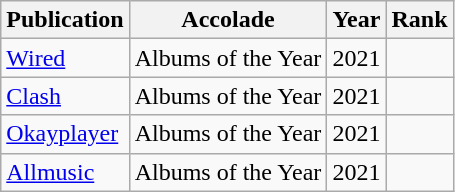<table class="sortable wikitable">
<tr>
<th>Publication</th>
<th>Accolade</th>
<th>Year</th>
<th>Rank</th>
</tr>
<tr>
<td><a href='#'>Wired</a></td>
<td>Albums of the Year</td>
<td>2021</td>
<td></td>
</tr>
<tr>
<td><a href='#'>Clash</a></td>
<td>Albums of the Year</td>
<td>2021</td>
<td></td>
</tr>
<tr>
<td><a href='#'>Okayplayer</a></td>
<td>Albums of the Year</td>
<td>2021</td>
<td></td>
</tr>
<tr>
<td><a href='#'>Allmusic</a></td>
<td>Albums of the Year</td>
<td>2021</td>
<td></td>
</tr>
</table>
